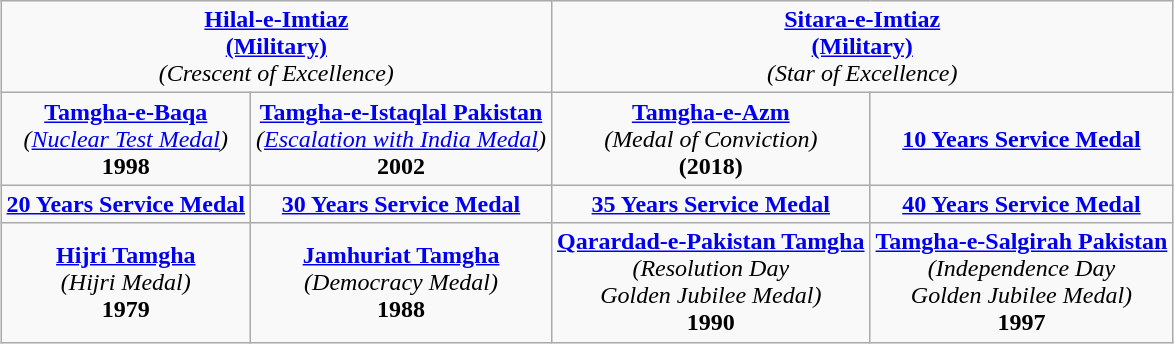<table class="wikitable" style="margin:1em auto; text-align:center;">
<tr>
<td colspan="2"><strong><a href='#'>Hilal-e-Imtiaz</a></strong><br><strong><a href='#'>(Military)</a></strong><br><em>(Crescent of Excellence)</em></td>
<td colspan="2"><strong><a href='#'>Sitara-e-Imtiaz</a></strong><br><strong><a href='#'>(Military)</a></strong><br><em>(Star of Excellence)</em></td>
</tr>
<tr>
<td><strong><a href='#'>Tamgha-e-Baqa</a></strong><br><em>(<a href='#'>Nuclear Test Medal</a>)</em><br><strong>1998</strong></td>
<td><strong><a href='#'>Tamgha-e-Istaqlal Pakistan</a></strong><br><em>(<a href='#'>Escalation with India Medal</a>)</em><br><strong>2002</strong></td>
<td><strong><a href='#'>Tamgha-e-Azm</a></strong><br><em>(Medal of Conviction)</em><br><strong>(2018)</strong></td>
<td><strong><a href='#'>10 Years Service Medal</a></strong></td>
</tr>
<tr>
<td><strong><a href='#'>20 Years Service Medal</a></strong></td>
<td><strong><a href='#'>30 Years Service Medal</a></strong></td>
<td><strong><a href='#'>35 Years Service Medal</a></strong></td>
<td><strong><a href='#'>40 Years Service Medal</a></strong></td>
</tr>
<tr>
<td><strong><a href='#'>Hijri Tamgha</a></strong><br><em>(Hijri Medal)</em><br><strong>1979</strong></td>
<td><strong><a href='#'>Jamhuriat Tamgha</a></strong><br><em>(Democracy Medal)</em><br><strong>1988</strong></td>
<td><strong><a href='#'>Qarardad-e-Pakistan Tamgha</a></strong><br><em>(Resolution Day</em><br><em>Golden Jubilee Medal)</em><br><strong>1990</strong></td>
<td><strong><a href='#'>Tamgha-e-Salgirah Pakistan</a></strong><br><em>(Independence Day</em><br><em>Golden Jubilee Medal)</em><br><strong>1997</strong></td>
</tr>
</table>
